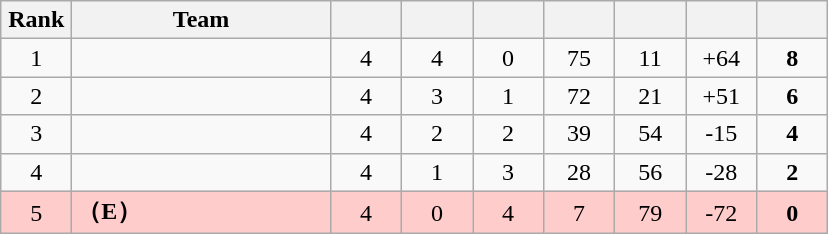<table class="wikitable" style="text-align:center;">
<tr>
<th width=40>Rank</th>
<th width=165>Team</th>
<th width=40></th>
<th width=40></th>
<th width=40></th>
<th width=40></th>
<th width=40></th>
<th width=40></th>
<th width=40></th>
</tr>
<tr>
<td>1</td>
<td style="text-align:left;"></td>
<td>4</td>
<td>4</td>
<td>0</td>
<td>75</td>
<td>11</td>
<td>+64</td>
<td><strong>8</strong></td>
</tr>
<tr>
<td>2</td>
<td style="text-align:left;"></td>
<td>4</td>
<td>3</td>
<td>1</td>
<td>72</td>
<td>21</td>
<td>+51</td>
<td><strong>6</strong></td>
</tr>
<tr>
<td>3</td>
<td style="text-align:left;"></td>
<td>4</td>
<td>2</td>
<td>2</td>
<td>39</td>
<td>54</td>
<td>-15</td>
<td><strong>4</strong></td>
</tr>
<tr>
<td>4</td>
<td style="text-align:left;"></td>
<td>4</td>
<td>1</td>
<td>3</td>
<td>28</td>
<td>56</td>
<td>-28</td>
<td><strong>2</strong></td>
</tr>
<tr style="background:#FFCCCC">
<td>5</td>
<td style="text-align:left;"><strong>（E）</strong></td>
<td>4</td>
<td>0</td>
<td>4</td>
<td>7</td>
<td>79</td>
<td>-72</td>
<td><strong>0</strong></td>
</tr>
</table>
